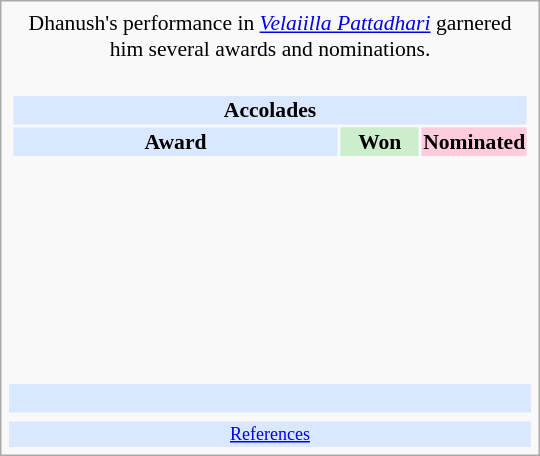<table class="infobox" style="width: 25em; text-align: left; font-size: 90%; vertical-align: middle;">
<tr>
<td colspan="3" style="text-align:center;"> Dhanush's performance in <em><a href='#'>Velaiilla Pattadhari</a></em> garnered him several awards and nominations.</td>
</tr>
<tr>
<td colspan=3><br><table class="collapsible collapsed" style="width:100%;">
<tr>
<th colspan="3" style="background:#d9e8ff; text-align:center;">Accolades</th>
</tr>
<tr style="background:#d9e8ff; text-align:center; text-align:center;">
<td><strong>Award</strong></td>
<td style="background:#cec; text-size:0.9em; width:50px;"><strong>Won</strong></td>
<td style="background:#fcd; text-size:0.9em; width:50px;"><strong>Nominated</strong></td>
</tr>
<tr>
<td style="text-align:center;"><br></td>
<td></td>
<td></td>
</tr>
<tr>
<td style="text-align:center;"><br></td>
<td></td>
<td></td>
</tr>
<tr>
<td style="text-align:center;"><br></td>
<td></td>
<td></td>
</tr>
<tr>
<td style="text-align:center;"><br></td>
<td></td>
<td></td>
</tr>
<tr>
<td style="text-align:center;"><br></td>
<td></td>
<td></td>
</tr>
<tr>
<td style="text-align:center;"><br></td>
<td></td>
<td></td>
</tr>
<tr>
<td style="text-align:center;"><br></td>
<td></td>
<td></td>
</tr>
</table>
</td>
</tr>
<tr style="background:#d9e8ff;">
<td style="text-align:center;" colspan="3"><br></td>
</tr>
<tr>
<td></td>
<td></td>
<td></td>
</tr>
<tr style="background:#d9e8ff;">
<td colspan="3" style="font-size: smaller; text-align:center;"><a href='#'>References</a></td>
</tr>
</table>
